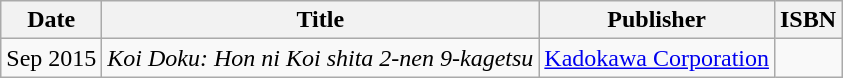<table class="wikitable">
<tr>
<th>Date</th>
<th>Title</th>
<th>Publisher</th>
<th>ISBN</th>
</tr>
<tr>
<td>Sep 2015</td>
<td><em>Koi Doku: Hon ni Koi shita 2-nen 9-kagetsu</em></td>
<td><a href='#'>Kadokawa Corporation</a></td>
<td></td>
</tr>
</table>
